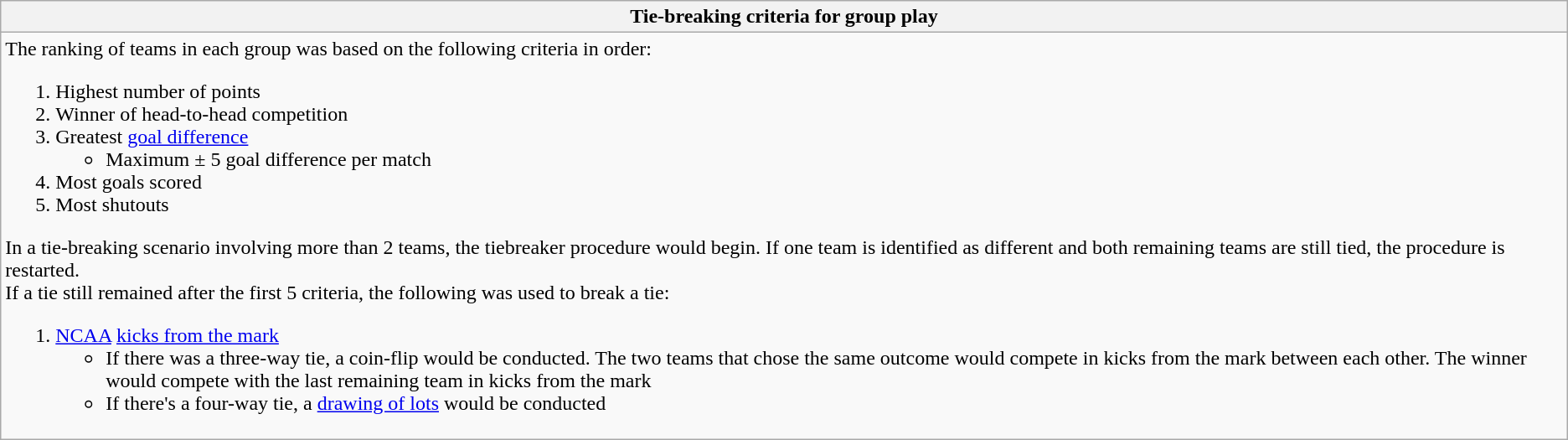<table class="wikitable mw-collapsible mw-collapsed">
<tr>
<th>Tie-breaking criteria for group play</th>
</tr>
<tr>
<td>The ranking of teams in each group was based on the following criteria in order:<br><ol><li>Highest number of points</li><li>Winner of head-to-head competition</li><li>Greatest <a href='#'>goal difference</a><ul><li>Maximum ± 5 goal difference per match</li></ul></li><li>Most goals scored</li><li>Most shutouts</li></ol>In a tie-breaking scenario involving more than 2 teams, the tiebreaker procedure would begin. If one team is identified as different and both remaining teams are still tied, the procedure is restarted.<br>If a tie still remained after the first 5 criteria, the following was used to break a tie:<ol><li><a href='#'>NCAA</a> <a href='#'>kicks from the mark</a><ul><li>If there was a three-way tie, a coin-flip would be conducted. The two teams that chose the same outcome would compete in kicks from the mark between each other. The winner would compete with the last remaining team in kicks from the mark</li><li>If there's a four-way tie, a <a href='#'>drawing of lots</a> would be conducted</li></ul></li></ol></td>
</tr>
</table>
